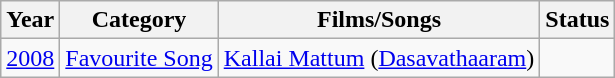<table class="wikitable">
<tr>
<th>Year</th>
<th>Category</th>
<th>Films/Songs</th>
<th>Status</th>
</tr>
<tr>
<td><a href='#'>2008</a></td>
<td><a href='#'>Favourite Song</a></td>
<td><a href='#'>Kallai Mattum</a> (<a href='#'>Dasavathaaram</a>)</td>
<td></td>
</tr>
</table>
